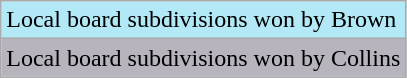<table class="wikitable">
<tr bgcolor="#B3E8F7">
<td>Local board subdivisions won by Brown</td>
</tr>
<tr bgcolor="#B7B4BE">
<td>Local board subdivisions won by Collins</td>
</tr>
</table>
